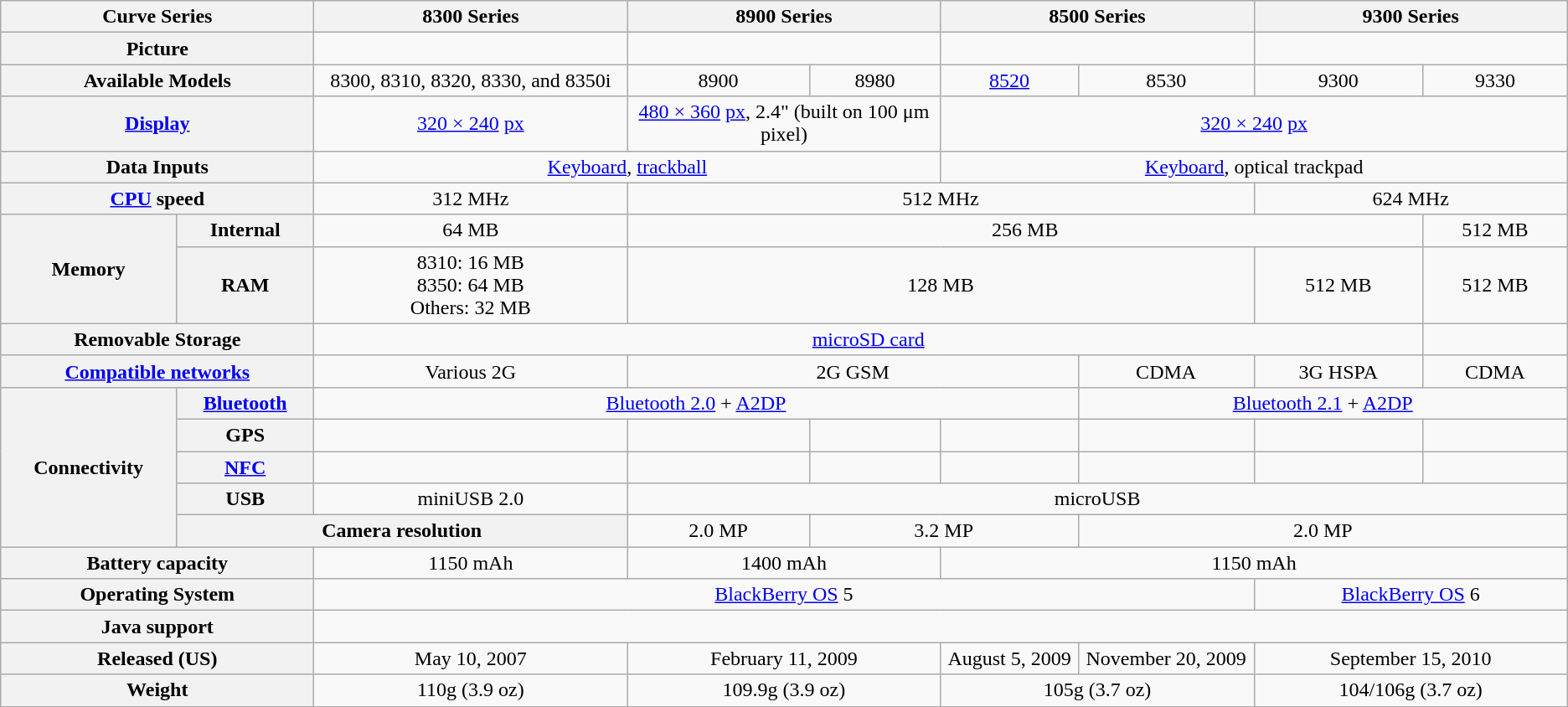<table class="wikitable" style="text-align:center">
<tr>
<th colspan=2 style="width:20%;">Curve Series</th>
<th style="width:20%;">8300 Series</th>
<th colspan=2 style="width:20%;">8900 Series</th>
<th colspan=2 style="width:20%;">8500 Series</th>
<th colspan=2 style="width:20%;">9300 Series</th>
</tr>
<tr>
<th colspan=2>Picture</th>
<td></td>
<td colspan=2><br></td>
<td colspan=2></td>
<td colspan=2></td>
</tr>
<tr>
<th colspan=2>Available Models</th>
<td>8300, 8310, 8320, 8330, and 8350i</td>
<td>8900</td>
<td>8980</td>
<td><a href='#'>8520</a></td>
<td>8530</td>
<td>9300</td>
<td>9330</td>
</tr>
<tr>
<th colspan=2><a href='#'>Display</a> </th>
<td><a href='#'>320 × 240</a> <a href='#'>px</a></td>
<td colspan=2><a href='#'>480 × 360</a> <a href='#'>px</a>, 2.4" (built on 100 μm pixel)</td>
<td colspan=4><a href='#'>320 × 240</a> <a href='#'>px</a></td>
</tr>
<tr>
<th colspan=2>Data Inputs</th>
<td colspan=3><a href='#'>Keyboard</a>, <a href='#'>trackball</a></td>
<td colspan=4><a href='#'>Keyboard</a>, optical trackpad</td>
</tr>
<tr>
<th colspan=2><a href='#'>CPU</a> speed</th>
<td>312 MHz</td>
<td colspan=4>512 MHz</td>
<td colspan=2>624 MHz</td>
</tr>
<tr>
<th rowspan=2>Memory</th>
<th>Internal</th>
<td>64 MB</td>
<td colspan=5>256 MB</td>
<td colspan=1>512 MB</td>
</tr>
<tr>
<th>RAM</th>
<td>8310: 16 MB<br> 8350: 64 MB<br> Others: 32 MB</td>
<td colspan=4>128 MB</td>
<td colspan=1>512 MB</td>
<td colspan=1>512 MB</td>
</tr>
<tr>
<th colspan=2>Removable Storage</th>
<td colspan=6><a href='#'>microSD card</a></td>
</tr>
<tr>
<th colspan=2><a href='#'>Compatible networks</a></th>
<td>Various 2G </td>
<td colspan=3>2G GSM</td>
<td>CDMA</td>
<td>3G HSPA</td>
<td>CDMA</td>
</tr>
<tr>
<th rowspan=5>Connectivity</th>
<th><a href='#'>Bluetooth</a></th>
<td colspan=4><a href='#'>Bluetooth 2.0</a> + <a href='#'>A2DP</a></td>
<td colspan=3><a href='#'>Bluetooth 2.1</a> + <a href='#'>A2DP</a></td>
</tr>
<tr>
<th>GPS</th>
<td> </td>
<td></td>
<td></td>
<td></td>
<td></td>
<td></td>
<td></td>
</tr>
<tr>
<th><a href='#'>NFC</a></th>
<td></td>
<td></td>
<td></td>
<td></td>
<td></td>
<td></td>
<td></td>
</tr>
<tr>
<th>USB</th>
<td>miniUSB 2.0</td>
<td colspan=6>microUSB</td>
</tr>
<tr>
<th colspan=2>Camera resolution </th>
<td>2.0 MP</td>
<td colspan=2>3.2 MP</td>
<td colspan=4>2.0 MP</td>
</tr>
<tr>
<th colspan=2>Battery capacity </th>
<td>1150 mAh</td>
<td colspan=2>1400 mAh</td>
<td colspan=4>1150 mAh</td>
</tr>
<tr>
<th colspan=2>Operating System</th>
<td colspan=5><a href='#'>BlackBerry OS</a> 5</td>
<td colspan=2><a href='#'>BlackBerry OS</a> 6</td>
</tr>
<tr>
<th colspan=2>Java support</th>
<td colspan=7></td>
</tr>
<tr>
<th colspan=2>Released (US)</th>
<td>May 10, 2007</td>
<td colspan=2>February 11, 2009</td>
<td>August 5, 2009</td>
<td>November 20, 2009</td>
<td colspan=2>September 15, 2010</td>
</tr>
<tr>
<th colspan=2>Weight</th>
<td>110g (3.9 oz)</td>
<td colspan=2>109.9g (3.9 oz)</td>
<td colspan=2>105g (3.7 oz)</td>
<td colspan=2>104/106g (3.7 oz)</td>
</tr>
<tr>
</tr>
</table>
